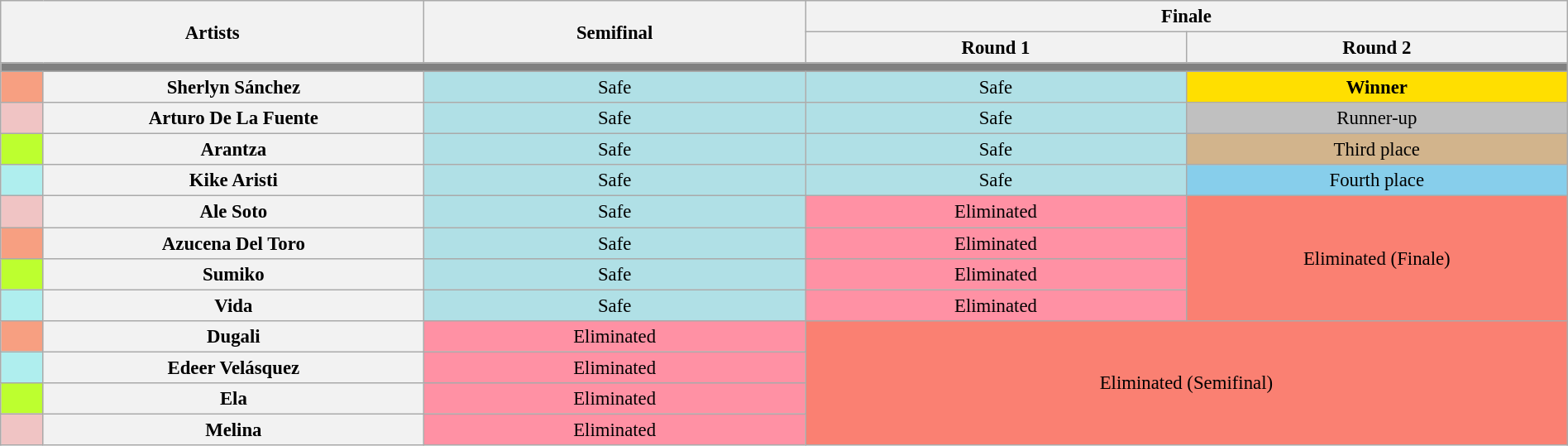<table class="wikitable" style="text-align:center; font-size:95%; width:100%">
<tr>
<th rowspan="2" colspan="2">Artists</th>
<th rowspan="2" style="width:18%">Semifinal</th>
<th colspan="2">Finale</th>
</tr>
<tr>
<th style="width:18%">Round 1</th>
<th style="width:18%">Round 2</th>
</tr>
<tr>
<th colspan="5" style="background:gray"></th>
</tr>
<tr>
<th style="background:#F79F81"></th>
<th>Sherlyn Sánchez</th>
<td style="background:#b0e0e6">Safe</td>
<td style="background:#b0e0e6">Safe</td>
<th style="background:#FFDF00">Winner</th>
</tr>
<tr>
<th style="background:#f0c4c4"></th>
<th>Arturo De La Fuente</th>
<td style="background:#b0e0e6">Safe</td>
<td style="background:#b0e0e6">Safe</td>
<td style="background:silver">Runner-up</td>
</tr>
<tr>
<th style="background:#bdff2f"></th>
<th>Arantza</th>
<td style="background:#b0e0e6">Safe</td>
<td style="background:#b0e0e6">Safe</td>
<td style="background:tan">Third place</td>
</tr>
<tr>
<th style="background:#afeeee"></th>
<th>Kike Aristi</th>
<td style="background:#b0e0e6">Safe</td>
<td style="background:#b0e0e6">Safe</td>
<td style="background:skyblue">Fourth place</td>
</tr>
<tr>
<th style="background:#f0c4c4; width:2%"></th>
<th style="width:18%">Ale Soto</th>
<td style="background:#b0e0e6">Safe</td>
<td style="background:#FF91A4">Eliminated</td>
<td rowspan="4" style="background:salmon">Eliminated (Finale)</td>
</tr>
<tr>
<th style="background:#F79F81"></th>
<th>Azucena Del Toro</th>
<td style="background:#b0e0e6">Safe</td>
<td style="background:#FF91A4">Eliminated</td>
</tr>
<tr>
<th style="background:#bdff2f"></th>
<th>Sumiko</th>
<td style="background:#b0e0e6">Safe</td>
<td style="background:#FF91A4">Eliminated</td>
</tr>
<tr>
<th style="background:#afeeee"></th>
<th>Vida</th>
<td style="background:#b0e0e6">Safe</td>
<td style="background:#FF91A4">Eliminated</td>
</tr>
<tr>
<th style="background:#F79F81"></th>
<th>Dugali</th>
<td style="background:#FF91A4">Eliminated</td>
<td colspan="2" rowspan="4" style="background:salmon">Eliminated (Semifinal)</td>
</tr>
<tr>
<th style="background:#afeeee"></th>
<th>Edeer Velásquez</th>
<td style="background:#FF91A4">Eliminated</td>
</tr>
<tr>
<th style="background:#bdff2f"></th>
<th>Ela</th>
<td style="background:#FF91A4">Eliminated</td>
</tr>
<tr>
<th style="background:#f0c4c4"></th>
<th>Melina</th>
<td style="background:#FF91A4">Eliminated</td>
</tr>
</table>
